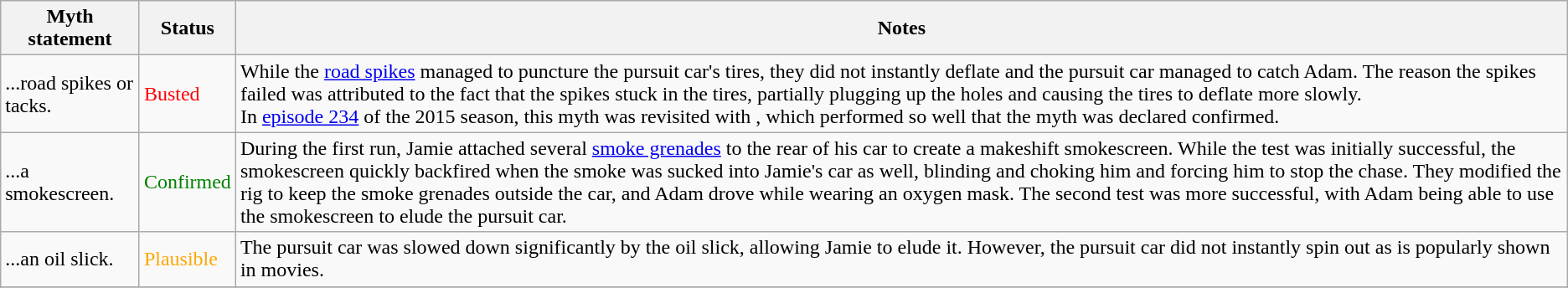<table class="wikitable plainrowheaders">
<tr>
<th>Myth statement</th>
<th>Status</th>
<th>Notes</th>
</tr>
<tr>
<td>...road spikes or tacks.</td>
<td style="color:red">Busted</td>
<td>While the <a href='#'>road spikes</a> managed to puncture the pursuit car's tires, they did not instantly deflate and the pursuit car managed to catch Adam. The reason the spikes failed was attributed to the fact that the spikes stuck in the tires, partially plugging up the holes and causing the tires to deflate more slowly.<br>In <a href='#'>episode 234</a> of the 2015 season, this myth was revisited with , which performed so well that the myth was declared confirmed.</td>
</tr>
<tr>
<td>...a smokescreen.</td>
<td style="color:green">Confirmed</td>
<td>During the first run, Jamie attached several <a href='#'>smoke grenades</a> to the rear of his car to create a makeshift smokescreen. While the test was initially successful, the smokescreen quickly backfired when the smoke was sucked into Jamie's car as well, blinding and choking him and forcing him to stop the chase. They modified the rig to keep the smoke grenades outside the car, and Adam drove while wearing an oxygen mask. The second test was more successful, with Adam being able to use the smokescreen to elude the pursuit car.</td>
</tr>
<tr>
<td>...an oil slick.</td>
<td style="color:orange">Plausible</td>
<td>The pursuit car was slowed down significantly by the oil slick, allowing Jamie to elude it. However, the pursuit car did not instantly spin out as is popularly shown in movies.</td>
</tr>
<tr>
</tr>
</table>
